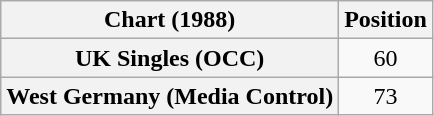<table class="wikitable plainrowheaders" style="text-align:center">
<tr>
<th>Chart (1988)</th>
<th>Position</th>
</tr>
<tr>
<th scope="row">UK Singles (OCC)</th>
<td>60</td>
</tr>
<tr>
<th scope="row">West Germany (Media Control)</th>
<td>73</td>
</tr>
</table>
